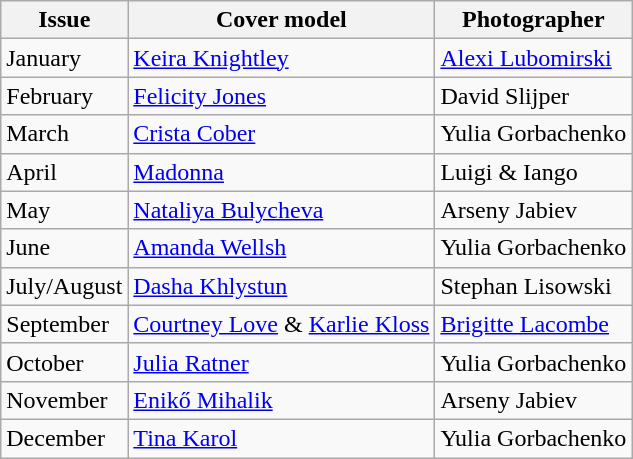<table class="sortable wikitable">
<tr>
<th>Issue</th>
<th>Cover model</th>
<th>Photographer</th>
</tr>
<tr>
<td>January</td>
<td><a href='#'>Keira Knightley</a></td>
<td><a href='#'>Alexi Lubomirski</a></td>
</tr>
<tr>
<td>February</td>
<td><a href='#'>Felicity Jones</a></td>
<td>David Slijper</td>
</tr>
<tr>
<td>March</td>
<td><a href='#'>Crista Cober</a></td>
<td>Yulia Gorbachenko</td>
</tr>
<tr>
<td>April</td>
<td><a href='#'>Madonna</a></td>
<td>Luigi & Iango</td>
</tr>
<tr>
<td>May</td>
<td><a href='#'>Nataliya Bulycheva</a></td>
<td>Arseny Jabiev</td>
</tr>
<tr>
<td>June</td>
<td><a href='#'>Amanda Wellsh</a></td>
<td>Yulia Gorbachenko</td>
</tr>
<tr>
<td>July/August</td>
<td><a href='#'>Dasha Khlystun</a></td>
<td>Stephan Lisowski</td>
</tr>
<tr>
<td>September</td>
<td><a href='#'>Courtney Love</a> & <a href='#'>Karlie Kloss</a></td>
<td><a href='#'>Brigitte Lacombe</a></td>
</tr>
<tr>
<td>October</td>
<td><a href='#'>Julia Ratner</a></td>
<td>Yulia Gorbachenko</td>
</tr>
<tr>
<td>November</td>
<td><a href='#'>Enikő Mihalik</a></td>
<td>Arseny Jabiev</td>
</tr>
<tr>
<td>December</td>
<td><a href='#'>Tina Karol</a></td>
<td>Yulia Gorbachenko</td>
</tr>
</table>
